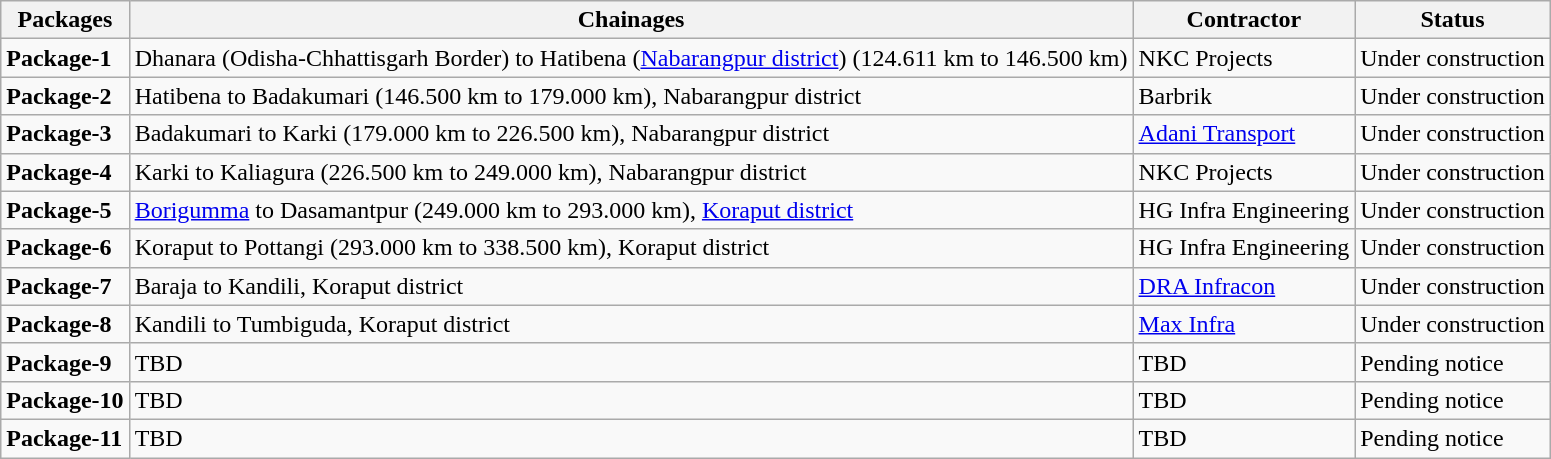<table class="wikitable sortable">
<tr>
<th>Packages</th>
<th>Chainages</th>
<th>Contractor</th>
<th>Status</th>
</tr>
<tr>
<td><strong>Package-1</strong></td>
<td>Dhanara (Odisha-Chhattisgarh Border) to Hatibena (<a href='#'>Nabarangpur district</a>) (124.611 km to 146.500 km)</td>
<td>NKC Projects</td>
<td>Under construction</td>
</tr>
<tr>
<td><strong>Package-2</strong></td>
<td>Hatibena to Badakumari (146.500 km to 179.000 km), Nabarangpur district</td>
<td>Barbrik</td>
<td>Under construction</td>
</tr>
<tr>
<td><strong>Package-3</strong></td>
<td>Badakumari to Karki (179.000 km to 226.500 km), Nabarangpur district</td>
<td><a href='#'> Adani Transport</a></td>
<td>Under construction</td>
</tr>
<tr>
<td><strong>Package-4</strong></td>
<td>Karki to Kaliagura (226.500 km to 249.000 km), Nabarangpur district</td>
<td>NKC Projects</td>
<td>Under construction</td>
</tr>
<tr>
<td><strong>Package-5</strong></td>
<td><a href='#'>Borigumma</a> to Dasamantpur (249.000 km to 293.000 km), <a href='#'>Koraput district</a></td>
<td>HG Infra Engineering</td>
<td>Under construction</td>
</tr>
<tr>
<td><strong>Package-6</strong></td>
<td>Koraput to Pottangi (293.000 km to 338.500 km), Koraput district</td>
<td>HG Infra Engineering</td>
<td>Under construction</td>
</tr>
<tr>
<td><strong>Package-7</strong></td>
<td>Baraja to Kandili, Koraput district</td>
<td><a href='#'>DRA Infracon</a></td>
<td>Under construction</td>
</tr>
<tr>
<td><strong>Package-8</strong></td>
<td>Kandili to Tumbiguda, Koraput district</td>
<td><a href='#'>Max Infra</a></td>
<td>Under construction</td>
</tr>
<tr>
<td><strong>Package-9</strong></td>
<td>TBD</td>
<td>TBD</td>
<td>Pending notice</td>
</tr>
<tr>
<td><strong>Package-10</strong></td>
<td>TBD</td>
<td>TBD</td>
<td>Pending notice</td>
</tr>
<tr>
<td><strong>Package-11</strong></td>
<td>TBD</td>
<td>TBD</td>
<td>Pending notice</td>
</tr>
</table>
